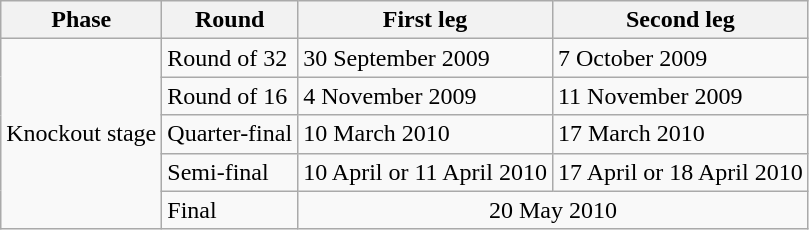<table class="wikitable" border="1">
<tr>
<th>Phase</th>
<th>Round</th>
<th>First leg</th>
<th>Second leg</th>
</tr>
<tr align="left">
<td rowspan="5">Knockout stage</td>
<td>Round of 32</td>
<td>30 September 2009</td>
<td>7 October 2009</td>
</tr>
<tr align="left">
<td>Round of 16</td>
<td>4 November 2009</td>
<td>11 November 2009</td>
</tr>
<tr align="left">
<td>Quarter-final</td>
<td>10 March 2010</td>
<td>17 March 2010</td>
</tr>
<tr align="left">
<td>Semi-final</td>
<td>10 April or 11 April 2010</td>
<td>17 April or 18 April 2010</td>
</tr>
<tr align="left">
<td>Final</td>
<td colspan="2" align="center">20 May 2010</td>
</tr>
</table>
